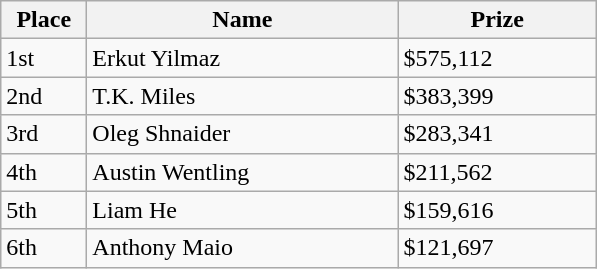<table class="wikitable">
<tr>
<th style="width:50px;">Place</th>
<th style="width:200px;">Name</th>
<th style="width:125px;">Prize</th>
</tr>
<tr>
<td>1st</td>
<td> Erkut Yilmaz</td>
<td>$575,112</td>
</tr>
<tr>
<td>2nd</td>
<td> T.K. Miles</td>
<td>$383,399</td>
</tr>
<tr>
<td>3rd</td>
<td> Oleg Shnaider</td>
<td>$283,341</td>
</tr>
<tr>
<td>4th</td>
<td> Austin Wentling</td>
<td>$211,562</td>
</tr>
<tr>
<td>5th</td>
<td> Liam He</td>
<td>$159,616</td>
</tr>
<tr>
<td>6th</td>
<td>  Anthony Maio</td>
<td>$121,697</td>
</tr>
</table>
